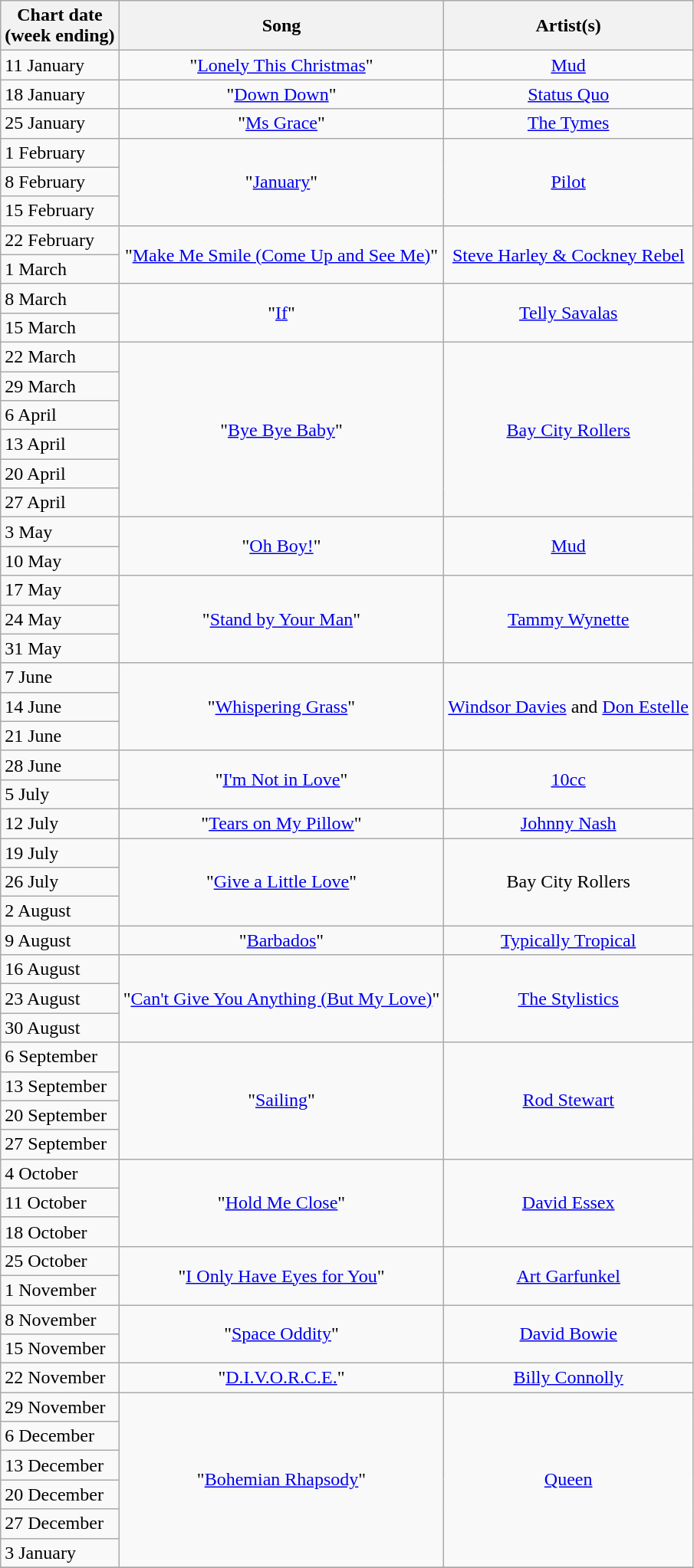<table class="wikitable">
<tr>
<th align="center">Chart date<br>(week ending)</th>
<th align="center">Song</th>
<th align="center">Artist(s)</th>
</tr>
<tr>
<td>11 January</td>
<td align="center">"<a href='#'>Lonely This Christmas</a>"</td>
<td align="center"><a href='#'>Mud</a></td>
</tr>
<tr>
<td>18 January</td>
<td align="center">"<a href='#'>Down Down</a>"</td>
<td align="center"><a href='#'>Status Quo</a></td>
</tr>
<tr>
<td>25 January</td>
<td align="center">"<a href='#'>Ms Grace</a>"</td>
<td align="center"><a href='#'>The Tymes</a></td>
</tr>
<tr>
<td>1 February</td>
<td align="center" rowspan=3>"<a href='#'>January</a>"</td>
<td align="center" rowspan=3><a href='#'>Pilot</a></td>
</tr>
<tr>
<td>8 February</td>
</tr>
<tr>
<td>15 February</td>
</tr>
<tr>
<td>22 February</td>
<td align="center" rowspan=2>"<a href='#'>Make Me Smile (Come Up and See Me)</a>"</td>
<td align="center" rowspan=2><a href='#'>Steve Harley & Cockney Rebel</a></td>
</tr>
<tr>
<td>1 March</td>
</tr>
<tr>
<td>8 March</td>
<td align="center" rowspan=2>"<a href='#'>If</a>"</td>
<td align="center" rowspan=2><a href='#'>Telly Savalas</a></td>
</tr>
<tr>
<td>15 March</td>
</tr>
<tr>
<td>22 March</td>
<td align="center" rowspan=6>"<a href='#'>Bye Bye Baby</a>"</td>
<td align="center" rowspan=6><a href='#'>Bay City Rollers</a></td>
</tr>
<tr>
<td>29 March</td>
</tr>
<tr>
<td>6 April</td>
</tr>
<tr>
<td>13 April</td>
</tr>
<tr>
<td>20 April</td>
</tr>
<tr>
<td>27 April</td>
</tr>
<tr>
<td>3 May</td>
<td align="center" rowspan=2>"<a href='#'>Oh Boy!</a>"</td>
<td align="center" rowspan=2><a href='#'>Mud</a></td>
</tr>
<tr>
<td>10 May</td>
</tr>
<tr>
<td>17 May</td>
<td align="center" rowspan=3>"<a href='#'>Stand by Your Man</a>"</td>
<td align="center" rowspan=3><a href='#'>Tammy Wynette</a></td>
</tr>
<tr>
<td>24 May</td>
</tr>
<tr>
<td>31 May</td>
</tr>
<tr>
<td>7 June</td>
<td align="center" rowspan=3>"<a href='#'>Whispering Grass</a>"</td>
<td align="center" rowspan=3><a href='#'>Windsor Davies</a> and <a href='#'>Don Estelle</a></td>
</tr>
<tr>
<td>14 June</td>
</tr>
<tr>
<td>21 June</td>
</tr>
<tr>
<td>28 June</td>
<td align="center" rowspan=2>"<a href='#'>I'm Not in Love</a>"</td>
<td align="center" rowspan=2><a href='#'>10cc</a></td>
</tr>
<tr>
<td>5 July</td>
</tr>
<tr>
<td>12 July</td>
<td align="center">"<a href='#'>Tears on My Pillow</a>"</td>
<td align="center"><a href='#'>Johnny Nash</a></td>
</tr>
<tr>
<td>19 July</td>
<td align="center" rowspan=3>"<a href='#'>Give a Little Love</a>"</td>
<td align="center" rowspan=3>Bay City Rollers</td>
</tr>
<tr>
<td>26 July</td>
</tr>
<tr>
<td>2 August</td>
</tr>
<tr>
<td>9 August</td>
<td align="center">"<a href='#'>Barbados</a>"</td>
<td align="center"><a href='#'>Typically Tropical</a></td>
</tr>
<tr>
<td>16 August</td>
<td align="center" rowspan=3>"<a href='#'>Can't Give You Anything (But My Love)</a>"</td>
<td align="center" rowspan=3><a href='#'>The Stylistics</a></td>
</tr>
<tr>
<td>23 August</td>
</tr>
<tr>
<td>30 August</td>
</tr>
<tr>
<td>6 September</td>
<td align="center" rowspan=4>"<a href='#'>Sailing</a>"</td>
<td align="center" rowspan=4><a href='#'>Rod Stewart</a></td>
</tr>
<tr>
<td>13 September</td>
</tr>
<tr>
<td>20 September</td>
</tr>
<tr>
<td>27 September</td>
</tr>
<tr>
<td>4 October</td>
<td align="center" rowspan=3>"<a href='#'>Hold Me Close</a>"</td>
<td align="center" rowspan=3><a href='#'>David Essex</a></td>
</tr>
<tr>
<td>11 October</td>
</tr>
<tr>
<td>18 October</td>
</tr>
<tr>
<td>25 October</td>
<td align="center" rowspan=2>"<a href='#'>I Only Have Eyes for You</a>"</td>
<td align="center" rowspan=2><a href='#'>Art Garfunkel</a></td>
</tr>
<tr>
<td>1 November</td>
</tr>
<tr>
<td>8 November</td>
<td align="center" rowspan=2>"<a href='#'>Space Oddity</a>"</td>
<td align="center" rowspan=2><a href='#'>David Bowie</a></td>
</tr>
<tr>
<td>15 November</td>
</tr>
<tr>
<td>22 November</td>
<td align="center">"<a href='#'>D.I.V.O.R.C.E.</a>"</td>
<td align="center"><a href='#'>Billy Connolly</a></td>
</tr>
<tr>
<td>29 November</td>
<td align="center" rowspan=6>"<a href='#'>Bohemian Rhapsody</a>"</td>
<td align="center" rowspan=6><a href='#'>Queen</a></td>
</tr>
<tr>
<td>6 December</td>
</tr>
<tr>
<td>13 December</td>
</tr>
<tr>
<td>20 December</td>
</tr>
<tr>
<td>27 December</td>
</tr>
<tr>
<td>3 January</td>
</tr>
<tr>
</tr>
</table>
